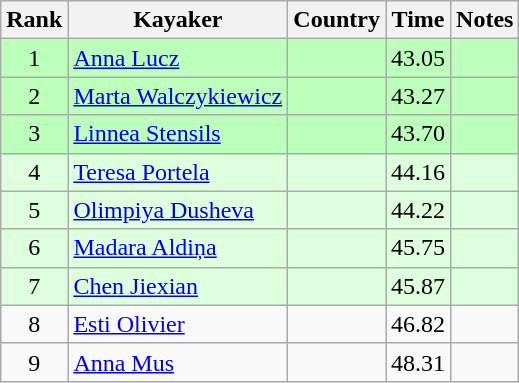<table class="wikitable" style="text-align:center">
<tr>
<th>Rank</th>
<th>Kayaker</th>
<th>Country</th>
<th>Time</th>
<th>Notes</th>
</tr>
<tr bgcolor=bbffbb>
<td>1</td>
<td align="left"><a href='#'>Anna Lucz</a></td>
<td align="left"></td>
<td>43.05</td>
<td></td>
</tr>
<tr bgcolor=bbffbb>
<td>2</td>
<td align="left"><a href='#'>Marta Walczykiewicz</a></td>
<td align="left"></td>
<td>43.27</td>
<td></td>
</tr>
<tr bgcolor=bbffbb>
<td>3</td>
<td align="left"><a href='#'>Linnea Stensils</a></td>
<td align="left"></td>
<td>43.70</td>
<td></td>
</tr>
<tr bgcolor=ddffdd>
<td>4</td>
<td align="left"><a href='#'>Teresa Portela</a></td>
<td align="left"></td>
<td>44.16</td>
<td></td>
</tr>
<tr bgcolor=ddffdd>
<td>5</td>
<td align="left"><a href='#'>Olimpiya Dusheva</a></td>
<td align="left"></td>
<td>44.22</td>
<td></td>
</tr>
<tr bgcolor=ddffdd>
<td>6</td>
<td align="left"><a href='#'>Madara Aldiņa</a></td>
<td align="left"></td>
<td>45.75</td>
<td></td>
</tr>
<tr bgcolor=ddffdd>
<td>7</td>
<td align="left"><a href='#'>Chen Jiexian</a></td>
<td align="left"></td>
<td>45.87</td>
<td></td>
</tr>
<tr>
<td>8</td>
<td align="left"><a href='#'>Esti Olivier</a></td>
<td align="left"></td>
<td>46.82</td>
<td></td>
</tr>
<tr>
<td>9</td>
<td align="left"><a href='#'>Anna Mus</a></td>
<td align="left"></td>
<td>48.31</td>
<td></td>
</tr>
</table>
